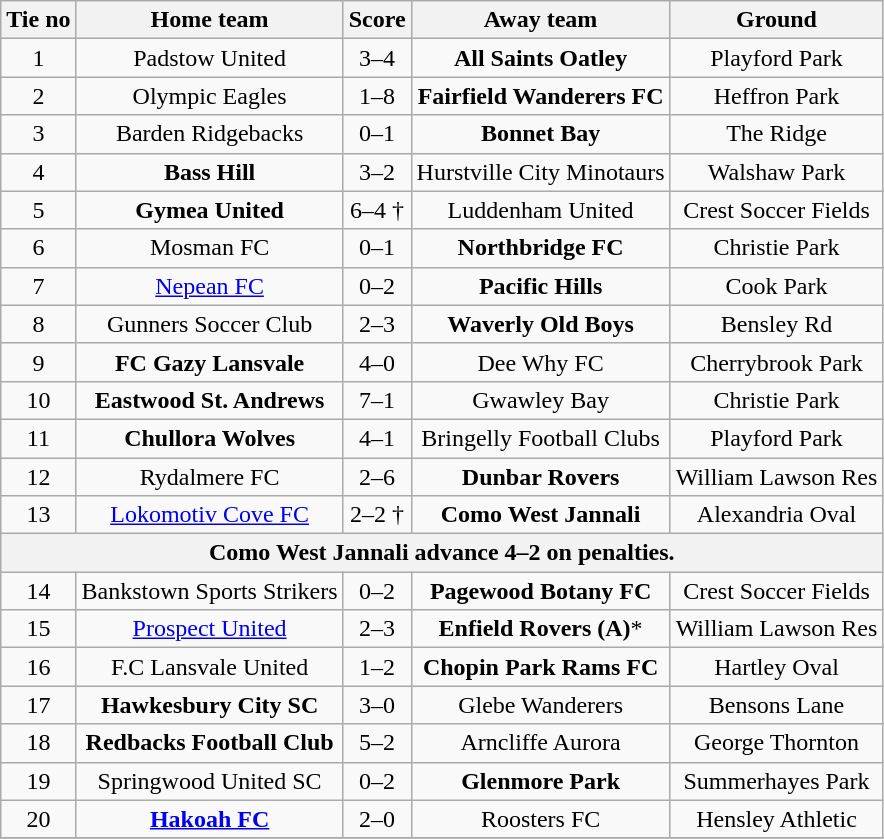<table border=0 cellpadding=0 cellspacing=0>
<tr>
<td valign="top"><br><table class="wikitable" style="text-align: center">
<tr>
<th>Tie no</th>
<th>Home team</th>
<th>Score</th>
<th>Away team</th>
<th>Ground</th>
</tr>
<tr>
<td>1</td>
<td>Padstow United</td>
<td>3–4</td>
<td><strong>All Saints Oatley</strong></td>
<td>Playford Park</td>
</tr>
<tr>
<td>2</td>
<td>Olympic Eagles</td>
<td>1–8</td>
<td><strong>Fairfield Wanderers FC</strong></td>
<td>Heffron Park</td>
</tr>
<tr>
<td>3</td>
<td>Barden Ridgebacks</td>
<td>0–1</td>
<td><strong>Bonnet Bay</strong></td>
<td>The Ridge</td>
</tr>
<tr>
<td>4</td>
<td><strong>Bass Hill</strong></td>
<td>3–2</td>
<td>Hurstville City Minotaurs</td>
<td>Walshaw Park</td>
</tr>
<tr>
<td>5</td>
<td><strong>Gymea United</strong></td>
<td>6–4 †</td>
<td>Luddenham United</td>
<td>Crest Soccer Fields</td>
</tr>
<tr>
<td>6</td>
<td>Mosman FC</td>
<td>0–1</td>
<td><strong>Northbridge FC</strong></td>
<td>Christie Park</td>
</tr>
<tr>
<td>7</td>
<td><a href='#'>Nepean FC</a></td>
<td>0–2</td>
<td><strong>Pacific Hills</strong></td>
<td>Cook Park</td>
</tr>
<tr>
<td>8</td>
<td>Gunners Soccer Club</td>
<td>2–3</td>
<td><strong>Waverly Old Boys</strong></td>
<td>Bensley Rd</td>
</tr>
<tr>
<td>9</td>
<td><strong>FC Gazy Lansvale</strong></td>
<td>4–0</td>
<td>Dee Why FC</td>
<td>Cherrybrook Park</td>
</tr>
<tr>
<td>10</td>
<td><strong>Eastwood St. Andrews</strong></td>
<td>7–1</td>
<td>Gwawley Bay</td>
<td>Christie Park</td>
</tr>
<tr>
<td>11</td>
<td><strong>Chullora Wolves</strong></td>
<td>4–1</td>
<td>Bringelly Football Clubs</td>
<td>Playford Park</td>
</tr>
<tr>
<td>12</td>
<td>Rydalmere FC</td>
<td>2–6</td>
<td><strong>Dunbar Rovers</strong></td>
<td>William Lawson Res</td>
</tr>
<tr>
<td>13</td>
<td><a href='#'>Lokomotiv Cove FC</a></td>
<td>2–2 †</td>
<td><strong>Como West Jannali</strong></td>
<td>Alexandria Oval</td>
</tr>
<tr>
<th colspan=5>Como West Jannali advance 4–2 on penalties.</th>
</tr>
<tr>
<td>14</td>
<td>Bankstown Sports Strikers</td>
<td>0–2</td>
<td><strong>Pagewood Botany FC</strong></td>
<td>Crest Soccer Fields</td>
</tr>
<tr>
<td>15</td>
<td><a href='#'>Prospect United</a></td>
<td>2–3</td>
<td><strong>Enfield Rovers (A)</strong>*</td>
<td>William Lawson Res</td>
</tr>
<tr>
<td>16</td>
<td>F.C Lansvale United</td>
<td>1–2</td>
<td><strong>Chopin Park Rams FC</strong></td>
<td>Hartley Oval</td>
</tr>
<tr>
<td>17</td>
<td><strong>Hawkesbury City SC</strong></td>
<td>3–0</td>
<td>Glebe Wanderers</td>
<td>Bensons Lane</td>
</tr>
<tr>
<td>18</td>
<td><strong>Redbacks Football Club</strong></td>
<td>5–2</td>
<td>Arncliffe Aurora</td>
<td>George Thornton</td>
</tr>
<tr>
<td>19</td>
<td>Springwood United SC</td>
<td>0–2</td>
<td><strong>Glenmore Park</strong></td>
<td>Summerhayes Park</td>
</tr>
<tr>
<td>20</td>
<td><strong><a href='#'>Hakoah FC</a></strong></td>
<td>2–0</td>
<td>Roosters FC</td>
<td>Hensley Athletic</td>
</tr>
<tr>
</tr>
</table>
</td>
</tr>
</table>
